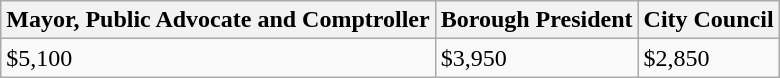<table class="wikitable">
<tr>
<th>Mayor, Public Advocate and Comptroller</th>
<th>Borough President</th>
<th>City Council</th>
</tr>
<tr>
<td>$5,100</td>
<td>$3,950</td>
<td>$2,850</td>
</tr>
</table>
